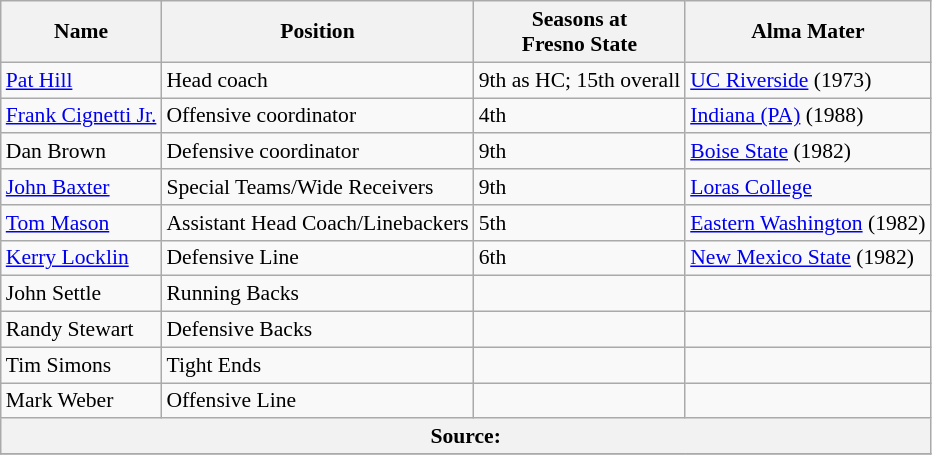<table class="wikitable" border="1" style="font-size:90%;">
<tr>
<th>Name</th>
<th>Position</th>
<th>Seasons at<br>Fresno State</th>
<th>Alma Mater</th>
</tr>
<tr>
<td><a href='#'>Pat Hill</a></td>
<td>Head coach</td>
<td>9th as HC; 15th overall</td>
<td><a href='#'>UC Riverside</a> (1973)</td>
</tr>
<tr>
<td><a href='#'>Frank Cignetti Jr.</a></td>
<td>Offensive coordinator</td>
<td>4th</td>
<td><a href='#'>Indiana (PA)</a> (1988)</td>
</tr>
<tr>
<td>Dan Brown</td>
<td>Defensive coordinator</td>
<td>9th</td>
<td><a href='#'>Boise State</a> (1982)</td>
</tr>
<tr>
<td><a href='#'>John Baxter</a></td>
<td>Special Teams/Wide Receivers</td>
<td>9th</td>
<td><a href='#'>Loras College</a></td>
</tr>
<tr>
<td><a href='#'>Tom Mason</a></td>
<td>Assistant Head Coach/Linebackers</td>
<td>5th</td>
<td><a href='#'>Eastern Washington</a> (1982)</td>
</tr>
<tr>
<td><a href='#'>Kerry Locklin</a></td>
<td>Defensive Line</td>
<td>6th</td>
<td><a href='#'>New Mexico State</a> (1982)</td>
</tr>
<tr>
<td>John Settle</td>
<td>Running Backs</td>
<td></td>
<td></td>
</tr>
<tr>
<td>Randy Stewart</td>
<td>Defensive Backs</td>
<td></td>
<td></td>
</tr>
<tr>
<td>Tim Simons</td>
<td>Tight Ends</td>
<td></td>
<td></td>
</tr>
<tr>
<td>Mark Weber</td>
<td>Offensive Line</td>
<td></td>
<td></td>
</tr>
<tr>
<th align=center colspan=4>Source:</th>
</tr>
<tr>
</tr>
</table>
